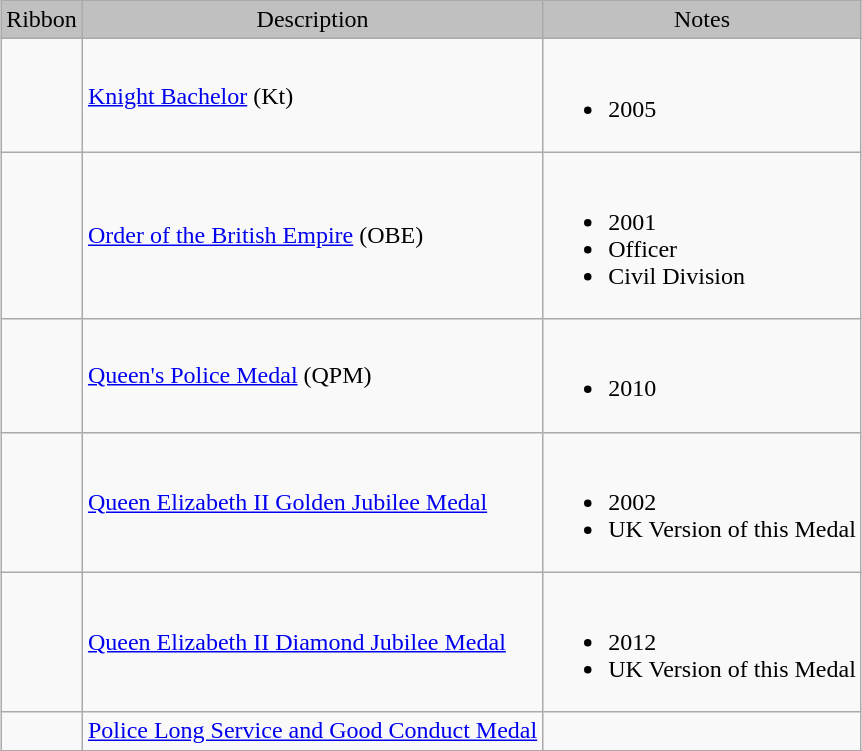<table class="wikitable" style="margin:1em auto;">
<tr style="background:silver;" align="center">
<td>Ribbon</td>
<td>Description</td>
<td>Notes</td>
</tr>
<tr>
<td></td>
<td><a href='#'>Knight Bachelor</a> (Kt)</td>
<td><br><ul><li>2005</li></ul></td>
</tr>
<tr>
<td></td>
<td><a href='#'>Order of the British Empire</a> (OBE)</td>
<td><br><ul><li>2001</li><li>Officer</li><li>Civil Division</li></ul></td>
</tr>
<tr>
<td></td>
<td><a href='#'>Queen's Police Medal</a> (QPM)</td>
<td><br><ul><li>2010</li></ul></td>
</tr>
<tr>
<td></td>
<td><a href='#'>Queen Elizabeth II Golden Jubilee Medal</a></td>
<td><br><ul><li>2002</li><li>UK Version of this Medal</li></ul></td>
</tr>
<tr>
<td></td>
<td><a href='#'>Queen Elizabeth II Diamond Jubilee Medal</a></td>
<td><br><ul><li>2012</li><li>UK Version of this Medal</li></ul></td>
</tr>
<tr>
<td></td>
<td><a href='#'>Police Long Service and Good Conduct Medal</a></td>
<td></td>
</tr>
<tr>
</tr>
</table>
